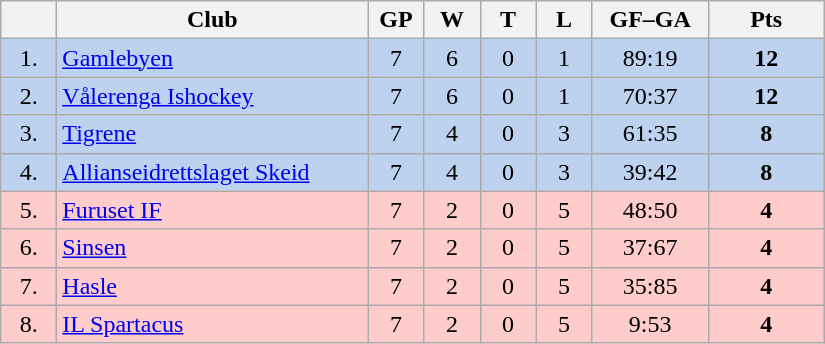<table class="wikitable">
<tr>
<th width="30"></th>
<th width="200">Club</th>
<th width="30">GP</th>
<th width="30">W</th>
<th width="30">T</th>
<th width="30">L</th>
<th width="70">GF–GA</th>
<th width="70">Pts</th>
</tr>
<tr bgcolor="#BCD2EE" align="center">
<td>1.</td>
<td align="left"><a href='#'>Gamlebyen</a></td>
<td>7</td>
<td>6</td>
<td>0</td>
<td>1</td>
<td>89:19</td>
<td><strong>12</strong></td>
</tr>
<tr bgcolor="#BCD2EE" align="center">
<td>2.</td>
<td align="left"><a href='#'>Vålerenga Ishockey</a></td>
<td>7</td>
<td>6</td>
<td>0</td>
<td>1</td>
<td>70:37</td>
<td><strong>12</strong></td>
</tr>
<tr bgcolor="#BCD2EE" align="center">
<td>3.</td>
<td align="left"><a href='#'>Tigrene</a></td>
<td>7</td>
<td>4</td>
<td>0</td>
<td>3</td>
<td>61:35</td>
<td><strong>8</strong></td>
</tr>
<tr bgcolor="#BCD2EE" align="center">
<td>4.</td>
<td align="left"><a href='#'>Allianseidrettslaget Skeid</a></td>
<td>7</td>
<td>4</td>
<td>0</td>
<td>3</td>
<td>39:42</td>
<td><strong>8</strong></td>
</tr>
<tr bgcolor="#FFCCCC" align="center">
<td>5.</td>
<td align="left"><a href='#'>Furuset IF</a></td>
<td>7</td>
<td>2</td>
<td>0</td>
<td>5</td>
<td>48:50</td>
<td><strong>4</strong></td>
</tr>
<tr bgcolor="#FFCCCC" align="center">
<td>6.</td>
<td align="left"><a href='#'>Sinsen</a></td>
<td>7</td>
<td>2</td>
<td>0</td>
<td>5</td>
<td>37:67</td>
<td><strong>4</strong></td>
</tr>
<tr bgcolor="#FFCCCC" align="center">
<td>7.</td>
<td align="left"><a href='#'>Hasle</a></td>
<td>7</td>
<td>2</td>
<td>0</td>
<td>5</td>
<td>35:85</td>
<td><strong>4</strong></td>
</tr>
<tr bgcolor="#FFCCCC" align="center">
<td>8.</td>
<td align="left"><a href='#'>IL Spartacus</a></td>
<td>7</td>
<td>2</td>
<td>0</td>
<td>5</td>
<td>9:53</td>
<td><strong>4</strong></td>
</tr>
</table>
